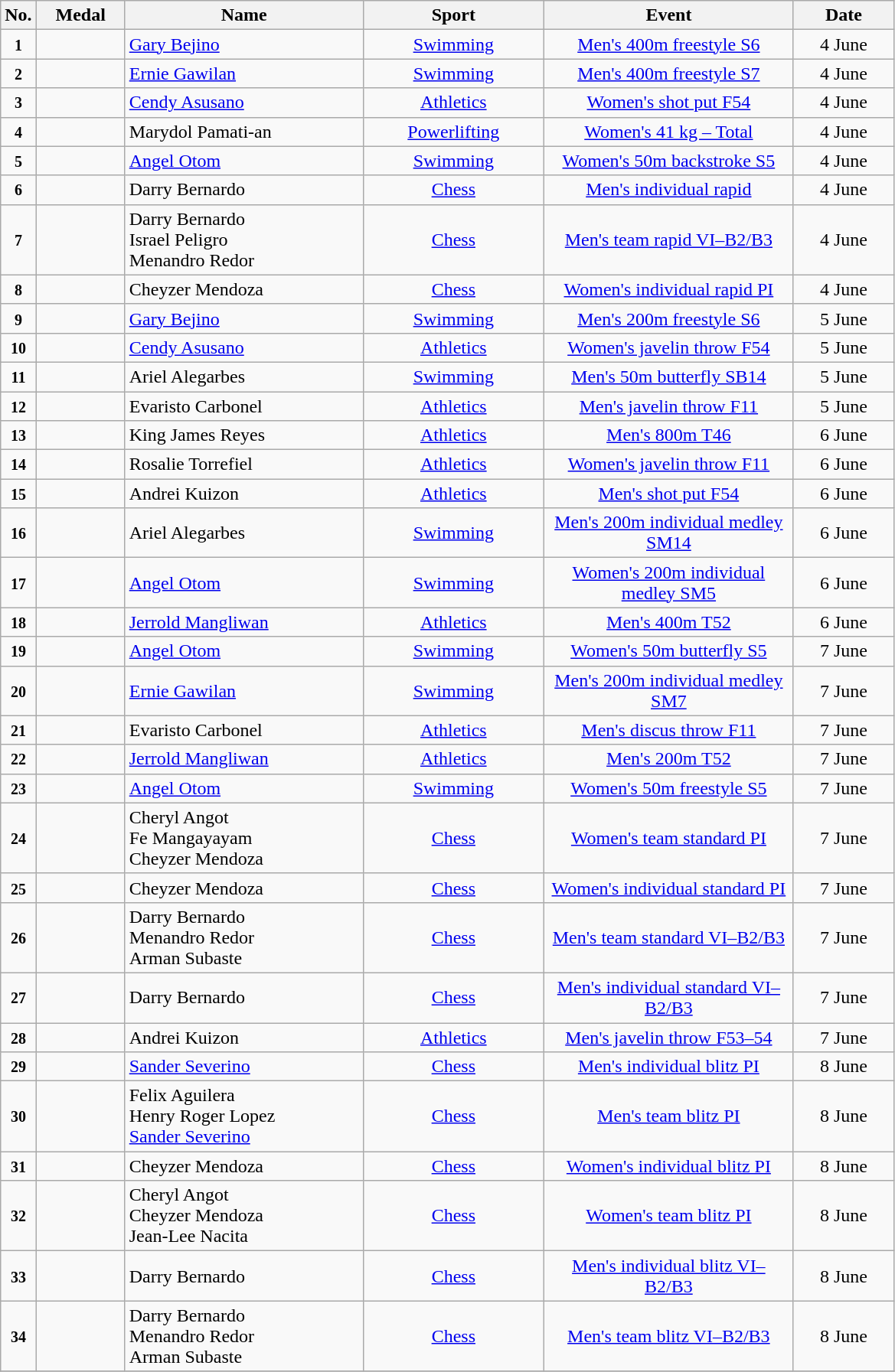<table class="wikitable sortable" style="font-size:100%; text-align:center">
<tr>
<th width="10">No.</th>
<th width="70">Medal</th>
<th width="200">Name</th>
<th width="150">Sport</th>
<th width="210">Event</th>
<th width="80">Date</th>
</tr>
<tr>
<td><small><strong>1</strong></small></td>
<td></td>
<td align=left><a href='#'>Gary Bejino</a></td>
<td> <a href='#'>Swimming</a></td>
<td><a href='#'>Men's 400m freestyle S6</a></td>
<td>4 June</td>
</tr>
<tr>
<td><small><strong>2</strong></small></td>
<td></td>
<td align=left><a href='#'>Ernie Gawilan</a></td>
<td> <a href='#'>Swimming</a></td>
<td><a href='#'>Men's 400m freestyle S7</a></td>
<td>4 June</td>
</tr>
<tr>
<td><small><strong>3</strong></small></td>
<td></td>
<td align=left><a href='#'>Cendy Asusano</a></td>
<td> <a href='#'>Athletics</a></td>
<td><a href='#'>Women's shot put F54</a></td>
<td>4 June</td>
</tr>
<tr>
<td><small><strong>4</strong></small></td>
<td></td>
<td align=left>Marydol Pamati-an</td>
<td> <a href='#'>Powerlifting</a></td>
<td><a href='#'>Women's 41 kg – Total</a></td>
<td>4 June</td>
</tr>
<tr>
<td><small><strong>5</strong></small></td>
<td></td>
<td align=left><a href='#'>Angel Otom</a></td>
<td> <a href='#'>Swimming</a></td>
<td><a href='#'>Women's 50m backstroke S5</a></td>
<td>4 June</td>
</tr>
<tr>
<td><small><strong>6</strong></small></td>
<td></td>
<td align=left>Darry Bernardo</td>
<td> <a href='#'>Chess</a></td>
<td><a href='#'>Men's individual rapid</a></td>
<td>4 June</td>
</tr>
<tr>
<td><small><strong>7</strong></small></td>
<td></td>
<td align=left>Darry Bernardo<br>Israel Peligro<br>Menandro Redor</td>
<td> <a href='#'>Chess</a></td>
<td><a href='#'>Men's team rapid VI–B2/B3</a></td>
<td>4 June</td>
</tr>
<tr>
<td><small><strong>8</strong></small></td>
<td></td>
<td align=left>Cheyzer Mendoza</td>
<td> <a href='#'>Chess</a></td>
<td><a href='#'>Women's individual rapid PI</a></td>
<td>4 June</td>
</tr>
<tr>
<td><small><strong>9</strong></small></td>
<td></td>
<td align=left><a href='#'>Gary Bejino</a></td>
<td> <a href='#'>Swimming</a></td>
<td><a href='#'>Men's 200m freestyle S6</a></td>
<td>5 June</td>
</tr>
<tr>
<td><small><strong>10</strong></small></td>
<td></td>
<td align=left><a href='#'>Cendy Asusano</a></td>
<td> <a href='#'>Athletics</a></td>
<td><a href='#'>Women's javelin throw F54</a></td>
<td>5 June</td>
</tr>
<tr>
<td><small><strong>11</strong></small></td>
<td></td>
<td align=left>Ariel Alegarbes</td>
<td> <a href='#'>Swimming</a></td>
<td><a href='#'>Men's 50m butterfly SB14</a></td>
<td>5 June</td>
</tr>
<tr>
<td><small><strong>12</strong></small></td>
<td></td>
<td align=left>Evaristo Carbonel</td>
<td> <a href='#'>Athletics</a></td>
<td><a href='#'>Men's javelin throw F11</a></td>
<td>5 June</td>
</tr>
<tr>
<td><small><strong>13</strong></small></td>
<td></td>
<td align=left>King James Reyes</td>
<td> <a href='#'>Athletics</a></td>
<td><a href='#'>Men's 800m T46</a></td>
<td>6 June</td>
</tr>
<tr>
<td><small><strong>14</strong></small></td>
<td></td>
<td align=left>Rosalie Torrefiel</td>
<td> <a href='#'>Athletics</a></td>
<td><a href='#'>Women's javelin throw F11</a></td>
<td>6 June</td>
</tr>
<tr>
<td><small><strong>15</strong></small></td>
<td></td>
<td align=left>Andrei Kuizon</td>
<td> <a href='#'>Athletics</a></td>
<td><a href='#'>Men's shot put F54</a></td>
<td>6 June</td>
</tr>
<tr>
<td><small><strong>16</strong></small></td>
<td></td>
<td align=left>Ariel Alegarbes</td>
<td> <a href='#'>Swimming</a></td>
<td><a href='#'>Men's 200m individual medley SM14</a></td>
<td>6 June</td>
</tr>
<tr>
<td><small><strong>17</strong></small></td>
<td></td>
<td align=left><a href='#'>Angel Otom</a></td>
<td> <a href='#'>Swimming</a></td>
<td><a href='#'>Women's 200m individual medley SM5</a></td>
<td>6 June</td>
</tr>
<tr>
<td><small><strong>18</strong></small></td>
<td></td>
<td align=left><a href='#'>Jerrold Mangliwan</a></td>
<td> <a href='#'>Athletics</a></td>
<td><a href='#'>Men's 400m T52</a></td>
<td>6 June</td>
</tr>
<tr>
<td><small><strong>19</strong></small></td>
<td></td>
<td align=left><a href='#'>Angel Otom</a></td>
<td> <a href='#'>Swimming</a></td>
<td><a href='#'>Women's 50m butterfly S5</a></td>
<td>7 June</td>
</tr>
<tr>
<td><small><strong>20</strong></small></td>
<td></td>
<td align=left><a href='#'>Ernie Gawilan</a></td>
<td> <a href='#'>Swimming</a></td>
<td><a href='#'>Men's 200m individual medley SM7</a></td>
<td>7 June</td>
</tr>
<tr>
<td><small><strong>21</strong></small></td>
<td></td>
<td align=left>Evaristo Carbonel</td>
<td> <a href='#'>Athletics</a></td>
<td><a href='#'>Men's discus throw F11</a></td>
<td>7 June</td>
</tr>
<tr>
<td><small><strong>22</strong></small></td>
<td></td>
<td align=left><a href='#'>Jerrold Mangliwan</a></td>
<td> <a href='#'>Athletics</a></td>
<td><a href='#'>Men's 200m T52</a></td>
<td>7 June</td>
</tr>
<tr>
<td><small><strong>23</strong></small></td>
<td></td>
<td align=left><a href='#'>Angel Otom</a></td>
<td> <a href='#'>Swimming</a></td>
<td><a href='#'>Women's 50m freestyle S5</a></td>
<td>7 June</td>
</tr>
<tr>
<td><small><strong>24</strong></small></td>
<td></td>
<td align=left>Cheryl Angot<br>Fe Mangayayam<br>Cheyzer Mendoza</td>
<td> <a href='#'>Chess</a></td>
<td><a href='#'>Women's team standard PI</a></td>
<td>7 June</td>
</tr>
<tr>
<td><small><strong>25</strong></small></td>
<td></td>
<td align=left>Cheyzer Mendoza</td>
<td> <a href='#'>Chess</a></td>
<td><a href='#'>Women's individual standard PI</a></td>
<td>7 June</td>
</tr>
<tr>
<td><small><strong>26</strong></small></td>
<td></td>
<td align=left>Darry Bernardo<br>Menandro Redor<br>Arman Subaste</td>
<td> <a href='#'>Chess</a></td>
<td><a href='#'>Men's team standard VI–B2/B3</a></td>
<td>7 June</td>
</tr>
<tr>
<td><small><strong>27</strong></small></td>
<td></td>
<td align=left>Darry Bernardo</td>
<td> <a href='#'>Chess</a></td>
<td><a href='#'>Men's individual standard VI–B2/B3</a></td>
<td>7 June</td>
</tr>
<tr>
<td><small><strong>28</strong></small></td>
<td></td>
<td align=left>Andrei Kuizon</td>
<td> <a href='#'>Athletics</a></td>
<td><a href='#'>Men's javelin throw F53–54</a></td>
<td>7 June</td>
</tr>
<tr>
<td><small><strong>29</strong></small></td>
<td></td>
<td align=left><a href='#'>Sander Severino</a></td>
<td> <a href='#'>Chess</a></td>
<td><a href='#'>Men's individual blitz PI</a></td>
<td>8 June</td>
</tr>
<tr>
<td><small><strong>30</strong></small></td>
<td></td>
<td align=left>Felix Aguilera<br>Henry Roger Lopez<br><a href='#'>Sander Severino</a></td>
<td> <a href='#'>Chess</a></td>
<td><a href='#'>Men's team blitz PI</a></td>
<td>8 June</td>
</tr>
<tr>
<td><small><strong>31</strong></small></td>
<td></td>
<td align=left>Cheyzer Mendoza</td>
<td> <a href='#'>Chess</a></td>
<td><a href='#'>Women's individual blitz PI</a></td>
<td>8 June</td>
</tr>
<tr>
<td><small><strong>32</strong></small></td>
<td></td>
<td align=left>Cheryl Angot<br>Cheyzer Mendoza<br>Jean-Lee Nacita</td>
<td> <a href='#'>Chess</a></td>
<td><a href='#'>Women's team blitz PI</a></td>
<td>8 June</td>
</tr>
<tr>
<td><small><strong>33</strong></small></td>
<td></td>
<td align=left>Darry Bernardo</td>
<td> <a href='#'>Chess</a></td>
<td><a href='#'>Men's individual blitz VI–B2/B3</a></td>
<td>8 June</td>
</tr>
<tr>
<td><small><strong>34</strong></small></td>
<td></td>
<td align=left>Darry Bernardo<br>Menandro Redor<br>Arman Subaste</td>
<td> <a href='#'>Chess</a></td>
<td><a href='#'>Men's team blitz VI–B2/B3</a></td>
<td>8 June</td>
</tr>
<tr>
</tr>
</table>
